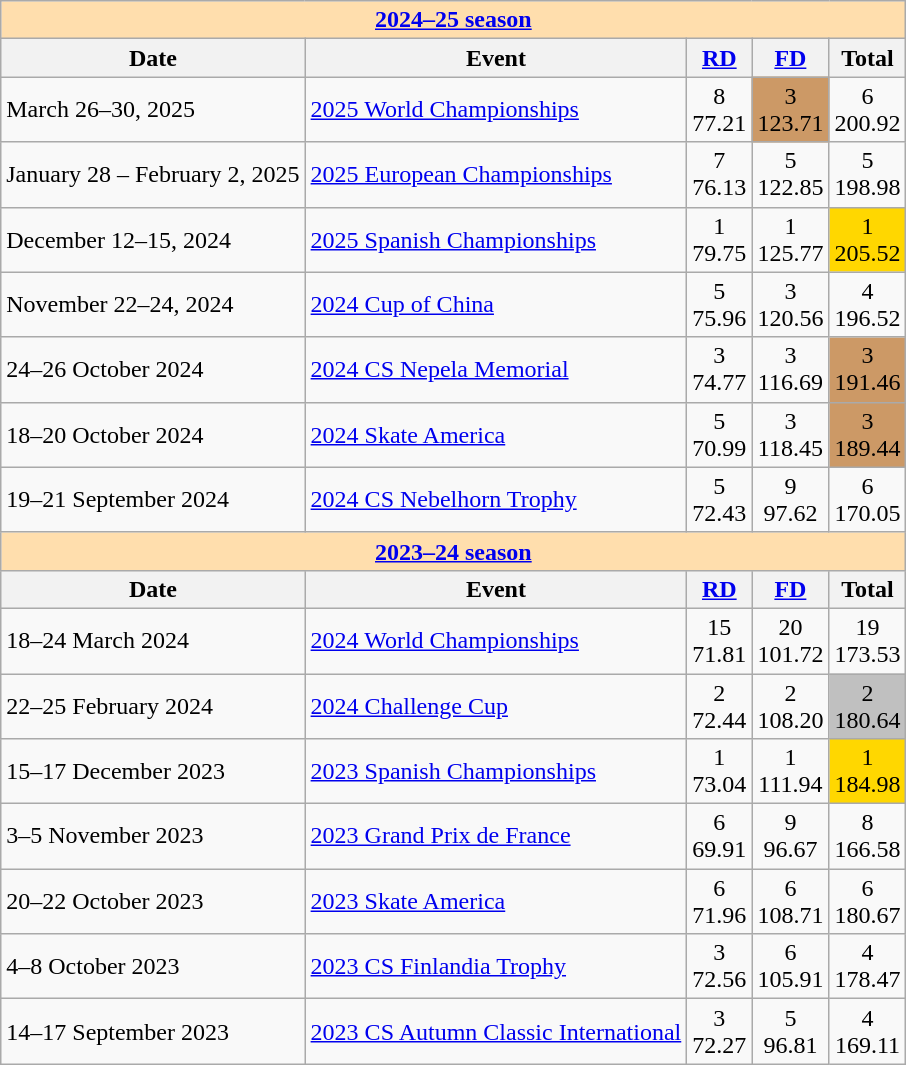<table class="wikitable">
<tr>
<th style="background-color: #ffdead; " colspan=5 align=center><a href='#'><strong>2024–25 season</strong></a></th>
</tr>
<tr>
<th>Date</th>
<th>Event</th>
<th><a href='#'>RD</a></th>
<th><a href='#'>FD</a></th>
<th>Total</th>
</tr>
<tr>
<td>March 26–30, 2025</td>
<td><a href='#'>2025 World Championships</a></td>
<td align=center>8 <br> 77.21</td>
<td align=center bgcolor=cc9966>3 <br> 123.71</td>
<td align=center>6 <br> 200.92</td>
</tr>
<tr>
<td>January 28 – February 2, 2025</td>
<td><a href='#'>2025 European Championships</a></td>
<td align=center>7 <br> 76.13</td>
<td align=center>5 <br> 122.85</td>
<td align=center>5 <br> 198.98</td>
</tr>
<tr>
<td>December 12–15, 2024</td>
<td><a href='#'>2025 Spanish Championships</a></td>
<td align=center>1 <br> 79.75</td>
<td align=center>1 <br> 125.77</td>
<td align=center bgcolor=gold>1 <br> 205.52</td>
</tr>
<tr>
<td>November 22–24, 2024</td>
<td><a href='#'>2024 Cup of China</a></td>
<td align=center>5 <br> 75.96</td>
<td align=center>3 <br> 120.56</td>
<td align=center>4 <br> 196.52</td>
</tr>
<tr>
<td>24–26 October 2024</td>
<td><a href='#'>2024 CS Nepela Memorial</a></td>
<td align=center>3 <br> 74.77</td>
<td align=center>3 <br> 116.69</td>
<td align=center bgcolor=cc9966>3 <br> 191.46</td>
</tr>
<tr>
<td>18–20 October 2024</td>
<td><a href='#'>2024 Skate America</a></td>
<td align=center>5 <br> 70.99</td>
<td align=center>3 <br> 118.45</td>
<td align=center bgcolor=cc9966>3 <br> 189.44</td>
</tr>
<tr>
<td>19–21 September 2024</td>
<td><a href='#'>2024 CS Nebelhorn Trophy</a></td>
<td align=center>5 <br> 72.43</td>
<td align=center>9 <br> 97.62</td>
<td align=center>6 <br> 170.05</td>
</tr>
<tr>
<th style="background-color: #ffdead; " colspan=5 align=center><a href='#'><strong>2023–24 season</strong></a></th>
</tr>
<tr>
<th>Date</th>
<th>Event</th>
<th><a href='#'>RD</a></th>
<th><a href='#'>FD</a></th>
<th>Total</th>
</tr>
<tr>
<td>18–24 March 2024</td>
<td><a href='#'>2024 World Championships</a></td>
<td align=center>15 <br> 71.81</td>
<td align=center>20 <br> 101.72</td>
<td align=center>19 <br> 173.53</td>
</tr>
<tr>
<td>22–25 February 2024</td>
<td><a href='#'>2024 Challenge Cup</a></td>
<td align=center>2 <br> 72.44</td>
<td align=center>2 <br> 108.20</td>
<td align=center bgcolor=silver>2 <br> 180.64</td>
</tr>
<tr>
<td>15–17 December 2023</td>
<td><a href='#'>2023 Spanish Championships</a></td>
<td align=center>1 <br> 73.04</td>
<td align=center>1 <br> 111.94</td>
<td align=center bgcolor=gold>1 <br> 184.98</td>
</tr>
<tr>
<td>3–5 November 2023</td>
<td><a href='#'>2023 Grand Prix de France</a></td>
<td align=center>6 <br> 69.91</td>
<td align=center>9 <br> 96.67</td>
<td align=center>8 <br> 166.58</td>
</tr>
<tr>
<td>20–22 October 2023</td>
<td><a href='#'>2023 Skate America</a></td>
<td align=center>6 <br> 71.96</td>
<td align=center>6 <br> 108.71</td>
<td align=center>6 <br> 180.67</td>
</tr>
<tr>
<td>4–8 October 2023</td>
<td><a href='#'>2023 CS Finlandia Trophy</a></td>
<td align=center>3 <br> 72.56</td>
<td align=center>6 <br> 105.91</td>
<td align=center>4 <br> 178.47</td>
</tr>
<tr>
<td>14–17 September 2023</td>
<td><a href='#'>2023 CS Autumn Classic International</a></td>
<td align=center>3 <br> 72.27</td>
<td align=center>5 <br> 96.81</td>
<td align=center>4 <br> 169.11</td>
</tr>
</table>
